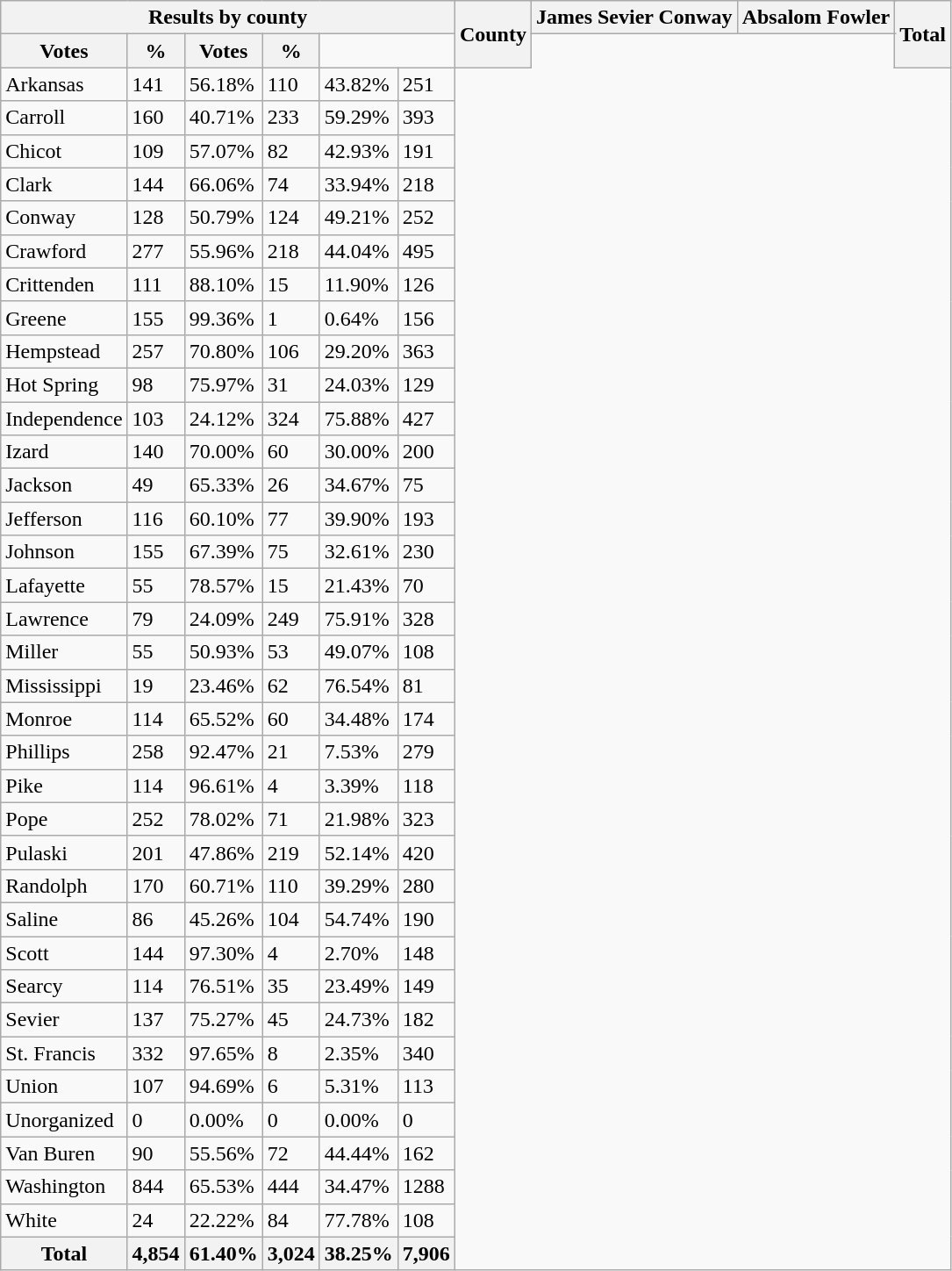<table class="wikitable sortable mw-collapsible mw-collapsed">
<tr>
<th colspan="6"><strong>Results by county</strong></th>
<th rowspan="2">County</th>
<th colspan="2">James Sevier Conway</th>
<th colspan="2">Absalom Fowler</th>
<th rowspan="2">Total</th>
</tr>
<tr>
<th>Votes</th>
<th>%</th>
<th>Votes</th>
<th>%</th>
</tr>
<tr>
<td>Arkansas</td>
<td>141</td>
<td>56.18%</td>
<td>110</td>
<td>43.82%</td>
<td>251</td>
</tr>
<tr>
<td>Carroll</td>
<td>160</td>
<td>40.71%</td>
<td>233</td>
<td>59.29%</td>
<td>393</td>
</tr>
<tr>
<td>Chicot</td>
<td>109</td>
<td>57.07%</td>
<td>82</td>
<td>42.93%</td>
<td>191</td>
</tr>
<tr>
<td>Clark</td>
<td>144</td>
<td>66.06%</td>
<td>74</td>
<td>33.94%</td>
<td>218</td>
</tr>
<tr>
<td>Conway</td>
<td>128</td>
<td>50.79%</td>
<td>124</td>
<td>49.21%</td>
<td>252</td>
</tr>
<tr>
<td>Crawford</td>
<td>277</td>
<td>55.96%</td>
<td>218</td>
<td>44.04%</td>
<td>495</td>
</tr>
<tr>
<td>Crittenden</td>
<td>111</td>
<td>88.10%</td>
<td>15</td>
<td>11.90%</td>
<td>126</td>
</tr>
<tr>
<td>Greene</td>
<td>155</td>
<td>99.36%</td>
<td>1</td>
<td>0.64%</td>
<td>156</td>
</tr>
<tr>
<td>Hempstead</td>
<td>257</td>
<td>70.80%</td>
<td>106</td>
<td>29.20%</td>
<td>363</td>
</tr>
<tr>
<td>Hot Spring</td>
<td>98</td>
<td>75.97%</td>
<td>31</td>
<td>24.03%</td>
<td>129</td>
</tr>
<tr>
<td>Independence</td>
<td>103</td>
<td>24.12%</td>
<td>324</td>
<td>75.88%</td>
<td>427</td>
</tr>
<tr>
<td>Izard</td>
<td>140</td>
<td>70.00%</td>
<td>60</td>
<td>30.00%</td>
<td>200</td>
</tr>
<tr>
<td>Jackson</td>
<td>49</td>
<td>65.33%</td>
<td>26</td>
<td>34.67%</td>
<td>75</td>
</tr>
<tr>
<td>Jefferson</td>
<td>116</td>
<td>60.10%</td>
<td>77</td>
<td>39.90%</td>
<td>193</td>
</tr>
<tr>
<td>Johnson</td>
<td>155</td>
<td>67.39%</td>
<td>75</td>
<td>32.61%</td>
<td>230</td>
</tr>
<tr>
<td>Lafayette</td>
<td>55</td>
<td>78.57%</td>
<td>15</td>
<td>21.43%</td>
<td>70</td>
</tr>
<tr>
<td>Lawrence</td>
<td>79</td>
<td>24.09%</td>
<td>249</td>
<td>75.91%</td>
<td>328</td>
</tr>
<tr>
<td>Miller</td>
<td>55</td>
<td>50.93%</td>
<td>53</td>
<td>49.07%</td>
<td>108</td>
</tr>
<tr>
<td>Mississippi</td>
<td>19</td>
<td>23.46%</td>
<td>62</td>
<td>76.54%</td>
<td>81</td>
</tr>
<tr>
<td>Monroe</td>
<td>114</td>
<td>65.52%</td>
<td>60</td>
<td>34.48%</td>
<td>174</td>
</tr>
<tr>
<td>Phillips</td>
<td>258</td>
<td>92.47%</td>
<td>21</td>
<td>7.53%</td>
<td>279</td>
</tr>
<tr>
<td>Pike</td>
<td>114</td>
<td>96.61%</td>
<td>4</td>
<td>3.39%</td>
<td>118</td>
</tr>
<tr>
<td>Pope</td>
<td>252</td>
<td>78.02%</td>
<td>71</td>
<td>21.98%</td>
<td>323</td>
</tr>
<tr>
<td>Pulaski</td>
<td>201</td>
<td>47.86%</td>
<td>219</td>
<td>52.14%</td>
<td>420</td>
</tr>
<tr>
<td>Randolph</td>
<td>170</td>
<td>60.71%</td>
<td>110</td>
<td>39.29%</td>
<td>280</td>
</tr>
<tr>
<td>Saline</td>
<td>86</td>
<td>45.26%</td>
<td>104</td>
<td>54.74%</td>
<td>190</td>
</tr>
<tr>
<td>Scott</td>
<td>144</td>
<td>97.30%</td>
<td>4</td>
<td>2.70%</td>
<td>148</td>
</tr>
<tr>
<td>Searcy</td>
<td>114</td>
<td>76.51%</td>
<td>35</td>
<td>23.49%</td>
<td>149</td>
</tr>
<tr>
<td>Sevier</td>
<td>137</td>
<td>75.27%</td>
<td>45</td>
<td>24.73%</td>
<td>182</td>
</tr>
<tr>
<td>St. Francis</td>
<td>332</td>
<td>97.65%</td>
<td>8</td>
<td>2.35%</td>
<td>340</td>
</tr>
<tr>
<td>Union</td>
<td>107</td>
<td>94.69%</td>
<td>6</td>
<td>5.31%</td>
<td>113</td>
</tr>
<tr>
<td>Unorganized</td>
<td>0</td>
<td>0.00%</td>
<td>0</td>
<td>0.00%</td>
<td>0</td>
</tr>
<tr>
<td>Van Buren</td>
<td>90</td>
<td>55.56%</td>
<td>72</td>
<td>44.44%</td>
<td>162</td>
</tr>
<tr>
<td>Washington</td>
<td>844</td>
<td>65.53%</td>
<td>444</td>
<td>34.47%</td>
<td>1288</td>
</tr>
<tr>
<td>White</td>
<td>24</td>
<td>22.22%</td>
<td>84</td>
<td>77.78%</td>
<td>108</td>
</tr>
<tr>
<th>Total</th>
<th>4,854</th>
<th>61.40%</th>
<th>3,024</th>
<th>38.25%</th>
<th>7,906</th>
</tr>
</table>
